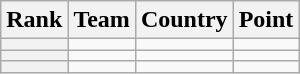<table class="wikitable sortable">
<tr>
<th>Rank</th>
<th>Team</th>
<th>Country</th>
<th>Point</th>
</tr>
<tr>
<th></th>
<td></td>
<td></td>
<td></td>
</tr>
<tr>
<th></th>
<td></td>
<td></td>
<td></td>
</tr>
<tr>
<th></th>
<td></td>
<td></td>
<td></td>
</tr>
</table>
